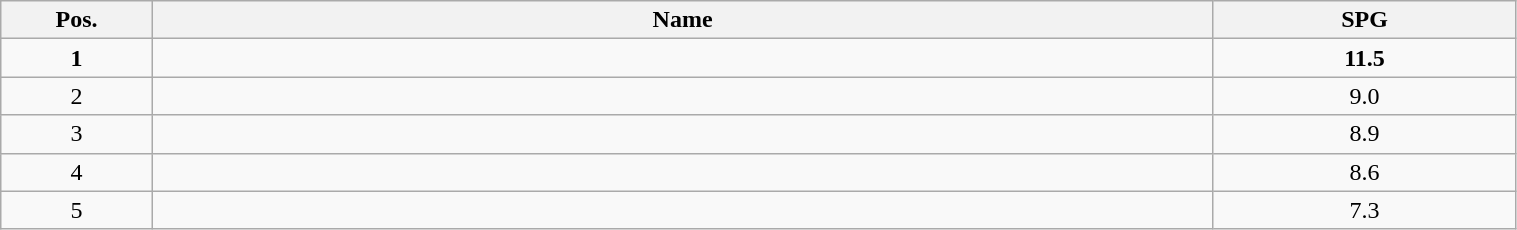<table class=wikitable width="80%">
<tr>
<th width="10%">Pos.</th>
<th width="70%">Name</th>
<th width="20%">SPG</th>
</tr>
<tr>
<td align=center><strong>1</strong></td>
<td><strong></strong></td>
<td align=center><strong>11.5</strong></td>
</tr>
<tr>
<td align=center>2</td>
<td></td>
<td align=center>9.0</td>
</tr>
<tr>
<td align=center>3</td>
<td></td>
<td align=center>8.9</td>
</tr>
<tr>
<td align=center>4</td>
<td></td>
<td align=center>8.6</td>
</tr>
<tr>
<td align=center>5</td>
<td></td>
<td align=center>7.3</td>
</tr>
</table>
